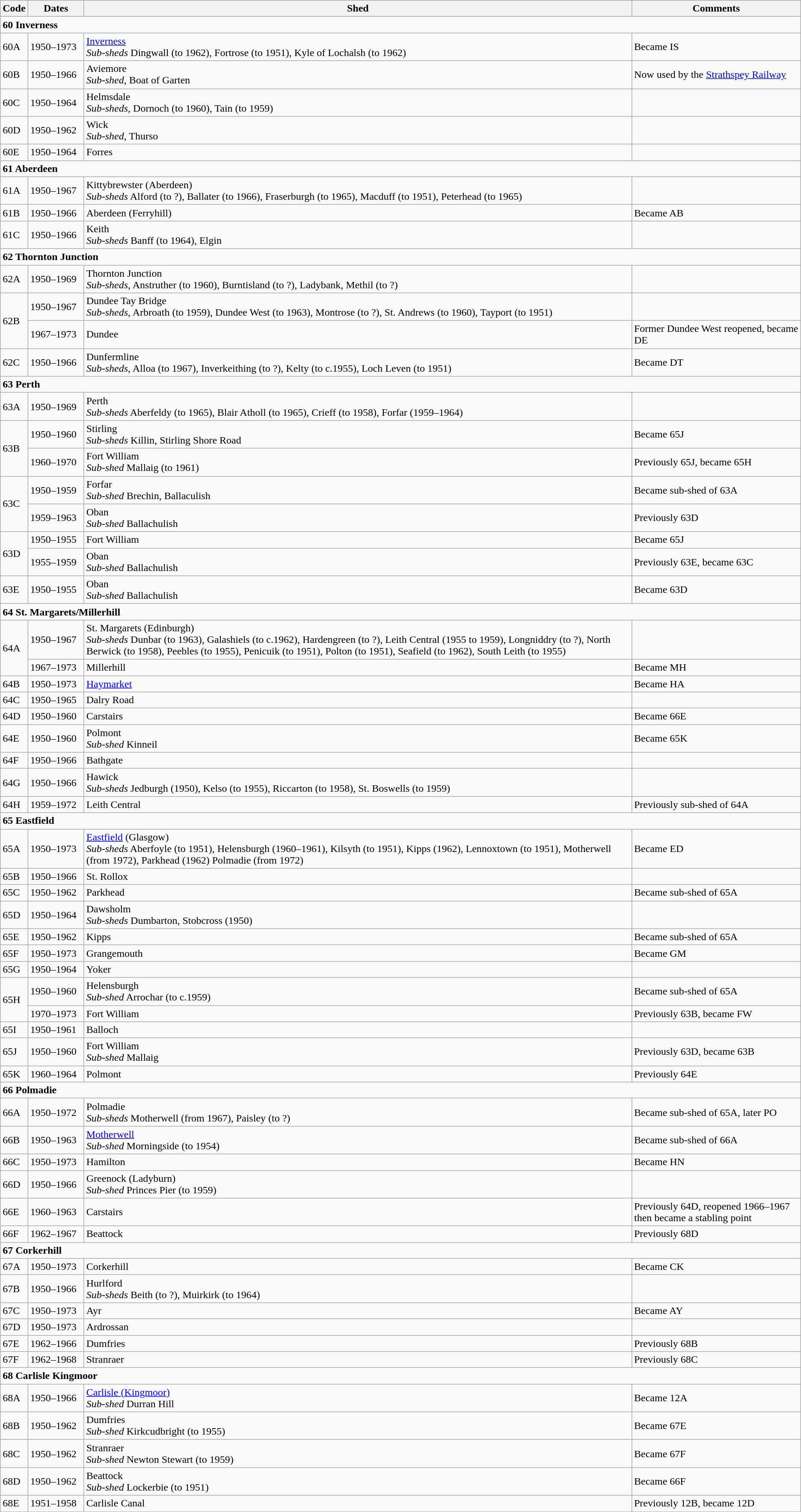<table class="wikitable" align="center">
<tr>
<th>Code</th>
<th width=80>Dates</th>
<th>Shed</th>
<th>Comments</th>
</tr>
<tr>
<td colspan=4><strong>60 Inverness</strong></td>
</tr>
<tr>
<td>60A</td>
<td>1950–1973</td>
<td><a href='#'>Inverness</a> <br><em>Sub-sheds</em> Dingwall (to 1962), Fortrose (to 1951), Kyle of Lochalsh (to 1962)</td>
<td>Became IS</td>
</tr>
<tr>
<td>60B</td>
<td>1950–1966</td>
<td>Aviemore<br><em>Sub-shed</em>, Boat of Garten</td>
<td>Now used by the <a href='#'>Strathspey Railway</a></td>
</tr>
<tr>
<td>60C</td>
<td>1950–1964</td>
<td>Helmsdale<br><em>Sub-sheds</em>, Dornoch (to 1960), Tain (to 1959)</td>
<td></td>
</tr>
<tr>
<td>60D</td>
<td>1950–1962</td>
<td>Wick<br><em>Sub-shed</em>, Thurso</td>
<td></td>
</tr>
<tr>
<td>60E</td>
<td>1950–1964</td>
<td>Forres</td>
<td></td>
</tr>
<tr>
<td colspan=4><strong>61 Aberdeen</strong></td>
</tr>
<tr>
<td>61A</td>
<td>1950–1967</td>
<td>Kittybrewster (Aberdeen) <br><em>Sub-sheds</em> Alford (to ?), Ballater (to 1966), Fraserburgh (to 1965), Macduff (to 1951), Peterhead (to 1965)</td>
<td></td>
</tr>
<tr>
<td>61B</td>
<td>1950–1966</td>
<td>Aberdeen (Ferryhill)</td>
<td>Became AB</td>
</tr>
<tr>
<td>61C</td>
<td>1950–1966</td>
<td>Keith<br><em>Sub-sheds</em> Banff (to 1964), Elgin</td>
<td></td>
</tr>
<tr>
<td colspan=4><strong>62 Thornton Junction</strong></td>
</tr>
<tr>
<td>62A</td>
<td>1950–1969</td>
<td>Thornton Junction<br><em>Sub-sheds</em>, Anstruther (to 1960), Burntisland (to ?), Ladybank, Methil (to ?)</td>
<td></td>
</tr>
<tr>
<td rowspan=2>62B</td>
<td>1950–1967</td>
<td>Dundee Tay Bridge<br><em>Sub-sheds</em>, Arbroath (to 1959), Dundee West (to 1963), Montrose (to ?), St. Andrews (to 1960), Tayport (to 1951)</td>
<td></td>
</tr>
<tr>
<td>1967–1973</td>
<td>Dundee</td>
<td>Former Dundee West reopened, became DE</td>
</tr>
<tr>
<td>62C</td>
<td>1950–1966</td>
<td>Dunfermline<br><em>Sub-sheds</em>, Alloa (to 1967), Inverkeithing (to ?), Kelty (to c.1955), Loch Leven (to 1951)</td>
<td>Became DT</td>
</tr>
<tr>
<td colspan=4><strong>63 Perth</strong></td>
</tr>
<tr>
<td>63A</td>
<td>1950–1969</td>
<td>Perth<br><em>Sub-sheds</em> Aberfeldy (to 1965), Blair Atholl (to 1965), Crieff (to 1958), Forfar (1959–1964)</td>
<td></td>
</tr>
<tr>
<td rowspan=2>63B</td>
<td>1950–1960</td>
<td>Stirling<br><em>Sub-sheds</em> Killin, Stirling Shore Road</td>
<td>Became 65J</td>
</tr>
<tr>
<td>1960–1970</td>
<td>Fort William<br><em>Sub-shed</em> Mallaig (to 1961)</td>
<td>Previously 65J, became 65H</td>
</tr>
<tr>
<td rowspan=2>63C</td>
<td>1950–1959</td>
<td>Forfar<br><em>Sub-shed</em> Brechin, Ballaculish</td>
<td>Became sub-shed of 63A</td>
</tr>
<tr>
<td>1959–1963</td>
<td>Oban<br><em>Sub-shed</em> Ballachulish</td>
<td>Previously 63D</td>
</tr>
<tr>
<td rowspan=2>63D</td>
<td>1950–1955</td>
<td>Fort William</td>
<td>Became 65J</td>
</tr>
<tr>
<td>1955–1959</td>
<td>Oban<br><em>Sub-shed</em> Ballachulish</td>
<td>Previously 63E, became 63C</td>
</tr>
<tr>
<td>63E</td>
<td>1950–1955</td>
<td>Oban<br><em>Sub-shed</em> Ballachulish</td>
<td>Became 63D</td>
</tr>
<tr>
<td colspan=4><strong>64 St. Margarets/Millerhill</strong></td>
</tr>
<tr>
<td rowspan=2>64A</td>
<td>1950–1967</td>
<td>St. Margarets (Edinburgh) <br><em>Sub-sheds</em> Dunbar (to 1963), Galashiels (to c.1962), Hardengreen (to ?), Leith Central (1955 to 1959), Longniddry (to ?), North Berwick (to 1958), Peebles (to 1955), Penicuik (to 1951), Polton (to 1951), Seafield (to 1962), South Leith (to 1955)</td>
<td></td>
</tr>
<tr>
<td>1967–1973</td>
<td>Millerhill</td>
<td>Became MH</td>
</tr>
<tr>
<td>64B</td>
<td>1950–1973</td>
<td><a href='#'>Haymarket</a></td>
<td>Became HA</td>
</tr>
<tr>
<td>64C</td>
<td>1950–1965</td>
<td>Dalry Road</td>
<td></td>
</tr>
<tr>
<td>64D</td>
<td>1950–1960</td>
<td>Carstairs</td>
<td>Became 66E</td>
</tr>
<tr>
<td>64E</td>
<td>1950–1960</td>
<td>Polmont<br><em>Sub-shed</em> Kinneil</td>
<td>Became 65K</td>
</tr>
<tr>
<td>64F</td>
<td>1950–1966</td>
<td>Bathgate</td>
<td></td>
</tr>
<tr>
<td>64G</td>
<td>1950–1966</td>
<td>Hawick<br><em>Sub-sheds</em> Jedburgh (1950), Kelso (to 1955), Riccarton (to 1958), St. Boswells (to 1959)</td>
<td></td>
</tr>
<tr>
<td>64H</td>
<td>1959–1972</td>
<td>Leith Central</td>
<td>Previously sub-shed of 64A</td>
</tr>
<tr>
<td colspan=4><strong>65 Eastfield</strong></td>
</tr>
<tr>
<td>65A</td>
<td>1950–1973</td>
<td><a href='#'>Eastfield</a> (Glasgow)<br><em>Sub-sheds</em> Aberfoyle (to 1951), Helensburgh (1960–1961), Kilsyth (to 1951), Kipps (1962), Lennoxtown (to 1951), Motherwell (from 1972), Parkhead (1962) Polmadie (from 1972)</td>
<td>Became ED</td>
</tr>
<tr>
<td>65B</td>
<td>1950–1966</td>
<td>St. Rollox</td>
<td></td>
</tr>
<tr>
<td>65C</td>
<td>1950–1962</td>
<td>Parkhead</td>
<td>Became sub-shed of 65A</td>
</tr>
<tr>
<td>65D</td>
<td>1950–1964</td>
<td>Dawsholm<br><em>Sub-sheds</em> Dumbarton, Stobcross (1950)</td>
<td></td>
</tr>
<tr>
<td>65E</td>
<td>1950–1962</td>
<td>Kipps</td>
<td>Became sub-shed of 65A</td>
</tr>
<tr>
<td>65F</td>
<td>1950–1973</td>
<td>Grangemouth</td>
<td>Became GM</td>
</tr>
<tr>
<td>65G</td>
<td>1950–1964</td>
<td>Yoker</td>
<td></td>
</tr>
<tr>
<td rowspan=2>65H</td>
<td>1950–1960</td>
<td>Helensburgh<br><em>Sub-shed</em> Arrochar (to c.1959)</td>
<td>Became sub-shed of 65A</td>
</tr>
<tr>
<td>1970–1973</td>
<td>Fort William</td>
<td>Previously 63B, became FW</td>
</tr>
<tr>
<td>65I</td>
<td>1950–1961</td>
<td>Balloch</td>
<td></td>
</tr>
<tr>
<td>65J</td>
<td>1950–1960</td>
<td>Fort William<br><em>Sub-shed</em> Mallaig</td>
<td>Previously 63D, became 63B</td>
</tr>
<tr>
<td>65K</td>
<td>1960–1964</td>
<td>Polmont</td>
<td>Previously 64E</td>
</tr>
<tr>
<td colspan=4><strong>66 Polmadie</strong></td>
</tr>
<tr>
<td>66A</td>
<td>1950–1972</td>
<td>Polmadie<br><em>Sub-sheds</em> Motherwell (from 1967), Paisley (to ?)</td>
<td>Became sub-shed of 65A, later PO</td>
</tr>
<tr>
<td>66B</td>
<td>1950–1963</td>
<td><a href='#'>Motherwell</a><br><em>Sub-shed</em> Morningside (to 1954)</td>
<td>Became sub-shed of 66A</td>
</tr>
<tr>
<td>66C</td>
<td>1950–1973</td>
<td>Hamilton</td>
<td>Became HN</td>
</tr>
<tr>
<td>66D</td>
<td>1950–1966</td>
<td>Greenock (Ladyburn) <br><em>Sub-shed</em> Princes Pier (to 1959)</td>
<td></td>
</tr>
<tr>
<td>66E</td>
<td>1960–1963</td>
<td>Carstairs</td>
<td>Previously 64D, reopened 1966–1967 then became a stabling point</td>
</tr>
<tr>
<td>66F</td>
<td>1962–1967</td>
<td>Beattock</td>
<td>Previously 68D</td>
</tr>
<tr>
<td colspan=4><strong>67 Corkerhill</strong></td>
</tr>
<tr>
<td>67A</td>
<td>1950–1973</td>
<td>Corkerhill</td>
<td>Became CK</td>
</tr>
<tr>
<td>67B</td>
<td>1950–1966</td>
<td>Hurlford<br><em>Sub-sheds</em> Beith (to ?), Muirkirk (to 1964)</td>
<td></td>
</tr>
<tr>
<td>67C</td>
<td>1950–1973</td>
<td>Ayr</td>
<td>Became AY</td>
</tr>
<tr>
<td>67D</td>
<td>1950–1973</td>
<td>Ardrossan</td>
<td></td>
</tr>
<tr>
<td>67E</td>
<td>1962–1966</td>
<td>Dumfries</td>
<td>Previously 68B</td>
</tr>
<tr>
<td>67F</td>
<td>1962–1968</td>
<td>Stranraer</td>
<td>Previously 68C</td>
</tr>
<tr>
<td colspan=4><strong>68 Carlisle Kingmoor</strong></td>
</tr>
<tr>
<td>68A</td>
<td>1950–1966</td>
<td><a href='#'>Carlisle (Kingmoor)</a><br><em>Sub-shed</em> Durran Hill</td>
<td>Became 12A</td>
</tr>
<tr>
<td>68B</td>
<td>1950–1962</td>
<td>Dumfries<br><em>Sub-shed</em> Kirkcudbright (to 1955)</td>
<td>Became 67E</td>
</tr>
<tr>
<td>68C</td>
<td>1950–1962</td>
<td>Stranraer<br><em>Sub-shed</em> Newton Stewart (to 1959)</td>
<td>Became 67F</td>
</tr>
<tr>
<td>68D</td>
<td>1950–1962</td>
<td>Beattock<br><em>Sub-shed</em> Lockerbie (to 1951)</td>
<td>Became 66F</td>
</tr>
<tr>
<td>68E</td>
<td>1951–1958</td>
<td>Carlisle Canal</td>
<td>Previously 12B, became 12D</td>
</tr>
</table>
